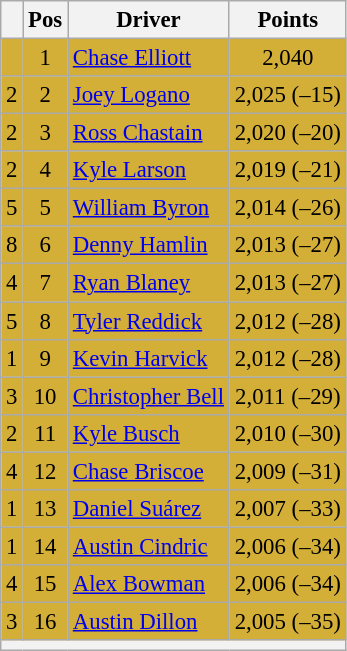<table class="wikitable" style="font-size: 95%;">
<tr>
<th></th>
<th>Pos</th>
<th>Driver</th>
<th>Points</th>
</tr>
<tr style="background:#D4AF37;">
<td align="left"></td>
<td style="text-align:center;">1</td>
<td><a href='#'>Chase Elliott</a></td>
<td style="text-align:center;">2,040</td>
</tr>
<tr style="background:#D4AF37;">
<td align="left"> 2</td>
<td style="text-align:center;">2</td>
<td><a href='#'>Joey Logano</a></td>
<td style="text-align:center;">2,025 (–15)</td>
</tr>
<tr style="background:#D4AF37;">
<td align="left"> 2</td>
<td style="text-align:center;">3</td>
<td><a href='#'>Ross Chastain</a></td>
<td style="text-align:center;">2,020 (–20)</td>
</tr>
<tr style="background:#D4AF37;">
<td align="left"> 2</td>
<td style="text-align:center;">4</td>
<td><a href='#'>Kyle Larson</a></td>
<td style="text-align:center;">2,019 (–21)</td>
</tr>
<tr style="background:#D4AF37;">
<td align="left"> 5</td>
<td style="text-align:center;">5</td>
<td><a href='#'>William Byron</a></td>
<td style="text-align:center;">2,014 (–26)</td>
</tr>
<tr style="background:#D4AF37;">
<td align="left"> 8</td>
<td style="text-align:center;">6</td>
<td><a href='#'>Denny Hamlin</a></td>
<td style="text-align:center;">2,013 (–27)</td>
</tr>
<tr style="background:#D4AF37;">
<td align="left"> 4</td>
<td style="text-align:center;">7</td>
<td><a href='#'>Ryan Blaney</a></td>
<td style="text-align:center;">2,013 (–27)</td>
</tr>
<tr style="background:#D4AF37;">
<td align="left"> 5</td>
<td style="text-align:center;">8</td>
<td><a href='#'>Tyler Reddick</a></td>
<td style="text-align:center;">2,012 (–28)</td>
</tr>
<tr style="background:#D4AF37;">
<td align="left"> 1</td>
<td style="text-align:center;">9</td>
<td><a href='#'>Kevin Harvick</a></td>
<td style="text-align:center;">2,012 (–28)</td>
</tr>
<tr style="background:#D4AF37;">
<td align="left"> 3</td>
<td style="text-align:center;">10</td>
<td><a href='#'>Christopher Bell</a></td>
<td style="text-align:center;">2,011 (–29)</td>
</tr>
<tr style="background:#D4AF37;">
<td align="left"> 2</td>
<td style="text-align:center;">11</td>
<td><a href='#'>Kyle Busch</a></td>
<td style="text-align:center;">2,010 (–30)</td>
</tr>
<tr style="background:#D4AF37;">
<td align="left"> 4</td>
<td style="text-align:center;">12</td>
<td><a href='#'>Chase Briscoe</a></td>
<td style="text-align:center;">2,009 (–31)</td>
</tr>
<tr style="background:#D4AF37;">
<td align="left"> 1</td>
<td style="text-align:center;">13</td>
<td><a href='#'>Daniel Suárez</a></td>
<td style="text-align:center;">2,007 (–33)</td>
</tr>
<tr style="background:#D4AF37;">
<td align="left"> 1</td>
<td style="text-align:center;">14</td>
<td><a href='#'>Austin Cindric</a></td>
<td style="text-align:center;">2,006 (–34)</td>
</tr>
<tr style="background:#D4AF37;">
<td align="left"> 4</td>
<td style="text-align:center;">15</td>
<td><a href='#'>Alex Bowman</a></td>
<td style="text-align:center;">2,006 (–34)</td>
</tr>
<tr style="background:#D4AF37;">
<td align="left"> 3</td>
<td style="text-align:center;">16</td>
<td><a href='#'>Austin Dillon</a></td>
<td style="text-align:center;">2,005 (–35)</td>
</tr>
<tr class="sortbottom">
<th colspan="9"></th>
</tr>
</table>
